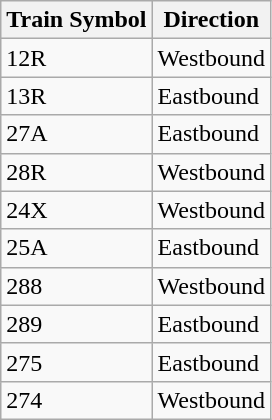<table class="wikitable">
<tr>
<th>Train Symbol</th>
<th>Direction</th>
</tr>
<tr>
<td>12R</td>
<td>Westbound</td>
</tr>
<tr>
<td>13R</td>
<td>Eastbound</td>
</tr>
<tr>
<td>27A</td>
<td>Eastbound</td>
</tr>
<tr>
<td>28R</td>
<td>Westbound</td>
</tr>
<tr>
<td>24X</td>
<td>Westbound</td>
</tr>
<tr>
<td>25A</td>
<td>Eastbound</td>
</tr>
<tr>
<td>288</td>
<td>Westbound</td>
</tr>
<tr>
<td>289</td>
<td>Eastbound</td>
</tr>
<tr>
<td>275</td>
<td>Eastbound</td>
</tr>
<tr>
<td>274</td>
<td>Westbound</td>
</tr>
</table>
